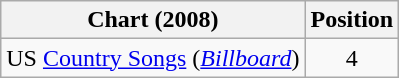<table class="wikitable sortable">
<tr>
<th scope="col">Chart (2008)</th>
<th scope="col">Position</th>
</tr>
<tr>
<td>US <a href='#'>Country Songs</a> (<em><a href='#'>Billboard</a></em>)</td>
<td align="center">4</td>
</tr>
</table>
